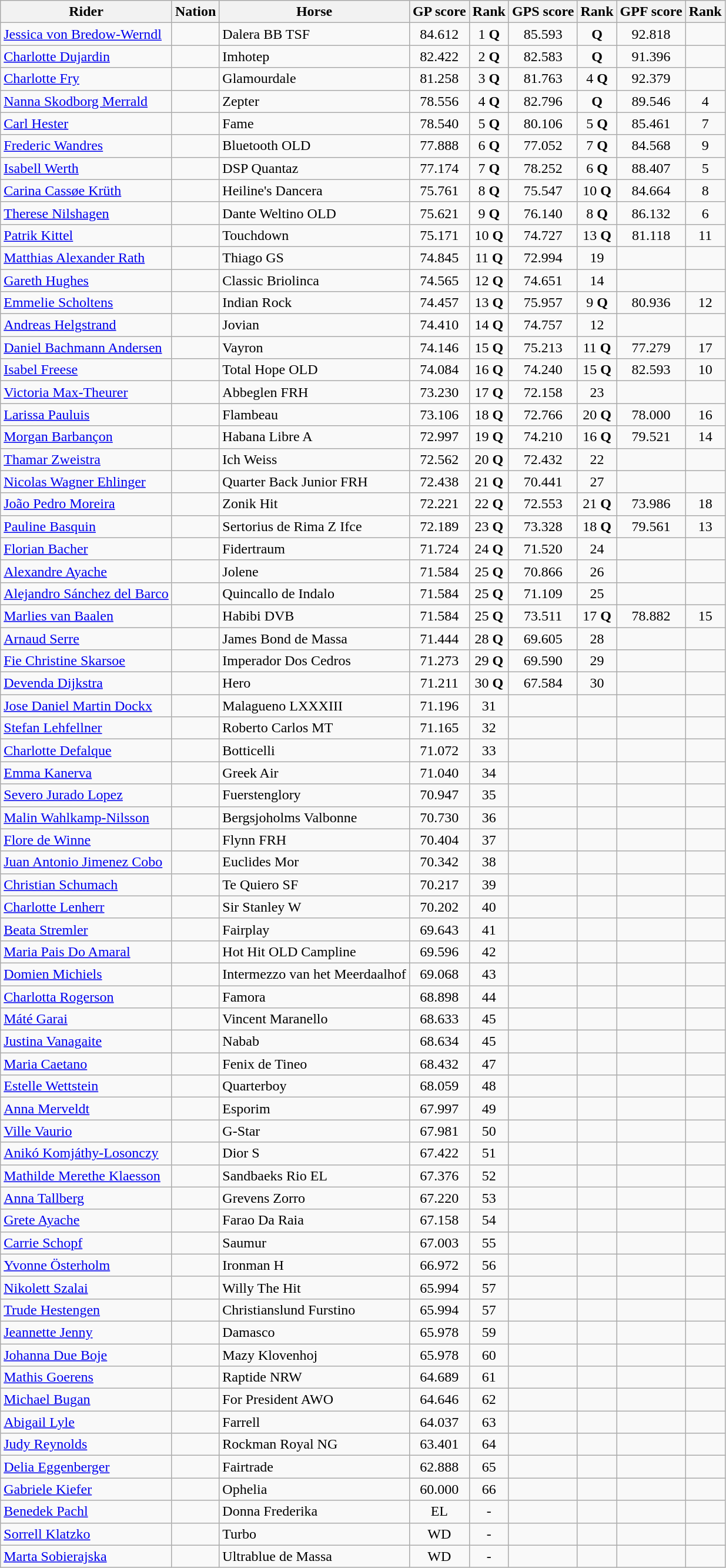<table class="wikitable sortable" style="text-align:center">
<tr>
<th>Rider</th>
<th>Nation</th>
<th>Horse</th>
<th>GP score</th>
<th>Rank</th>
<th>GPS score</th>
<th>Rank</th>
<th>GPF score</th>
<th>Rank</th>
</tr>
<tr>
<td align=left><a href='#'>Jessica von Bredow-Werndl</a></td>
<td align=left></td>
<td align=left>Dalera BB TSF</td>
<td>84.612</td>
<td>1 <strong>Q</strong></td>
<td>85.593</td>
<td> <strong>Q</strong></td>
<td>92.818</td>
<td></td>
</tr>
<tr>
<td align=left><a href='#'>Charlotte Dujardin</a></td>
<td align=left></td>
<td align=left>Imhotep</td>
<td>82.422</td>
<td>2 <strong>Q</strong></td>
<td>82.583</td>
<td> <strong>Q</strong></td>
<td>91.396</td>
<td></td>
</tr>
<tr>
<td align=left><a href='#'>Charlotte Fry</a></td>
<td align=left></td>
<td align=left>Glamourdale</td>
<td>81.258</td>
<td>3 <strong>Q</strong></td>
<td>81.763</td>
<td>4 <strong>Q</strong></td>
<td>92.379</td>
<td></td>
</tr>
<tr>
<td align=left><a href='#'>Nanna Skodborg Merrald</a></td>
<td align=left></td>
<td align=left>Zepter</td>
<td>78.556</td>
<td>4 <strong>Q</strong></td>
<td>82.796</td>
<td> <strong>Q</strong></td>
<td>89.546</td>
<td>4</td>
</tr>
<tr>
<td align=left><a href='#'>Carl Hester</a></td>
<td align=left></td>
<td align=left>Fame</td>
<td>78.540</td>
<td>5 <strong>Q</strong></td>
<td>80.106</td>
<td>5 <strong>Q</strong></td>
<td>85.461</td>
<td>7</td>
</tr>
<tr>
<td align=left><a href='#'>Frederic Wandres</a></td>
<td align=left></td>
<td align=left>Bluetooth OLD</td>
<td>77.888</td>
<td>6 <strong>Q</strong></td>
<td>77.052</td>
<td>7 <strong>Q</strong></td>
<td>84.568</td>
<td>9</td>
</tr>
<tr>
<td align=left><a href='#'>Isabell Werth</a></td>
<td align=left></td>
<td align=left>DSP Quantaz</td>
<td>77.174</td>
<td>7 <strong>Q</strong></td>
<td>78.252</td>
<td>6 <strong>Q</strong></td>
<td>88.407</td>
<td>5</td>
</tr>
<tr>
<td align=left><a href='#'>Carina Cassøe Krüth</a></td>
<td align=left></td>
<td align=left>Heiline's Dancera</td>
<td>75.761</td>
<td>8 <strong>Q</strong></td>
<td>75.547</td>
<td>10 <strong>Q</strong></td>
<td>84.664</td>
<td>8</td>
</tr>
<tr>
<td align=left><a href='#'>Therese Nilshagen</a></td>
<td align=left></td>
<td align=left>Dante Weltino OLD</td>
<td>75.621</td>
<td>9 <strong>Q</strong></td>
<td>76.140</td>
<td>8 <strong>Q</strong></td>
<td>86.132</td>
<td>6</td>
</tr>
<tr>
<td align=left><a href='#'>Patrik Kittel</a></td>
<td align=left></td>
<td align=left>Touchdown</td>
<td>75.171</td>
<td>10 <strong>Q</strong></td>
<td>74.727</td>
<td>13 <strong>Q</strong></td>
<td>81.118</td>
<td>11</td>
</tr>
<tr>
<td align=left><a href='#'>Matthias Alexander Rath</a></td>
<td align=left></td>
<td align=left>Thiago GS</td>
<td>74.845</td>
<td>11 <strong>Q</strong></td>
<td>72.994</td>
<td>19</td>
<td></td>
<td></td>
</tr>
<tr>
<td align=left><a href='#'>Gareth Hughes</a></td>
<td align=left></td>
<td align=left>Classic Briolinca</td>
<td>74.565</td>
<td>12 <strong>Q</strong></td>
<td>74.651</td>
<td>14</td>
<td></td>
<td></td>
</tr>
<tr>
<td align=left><a href='#'>Emmelie Scholtens</a></td>
<td align=left></td>
<td align=left>Indian Rock</td>
<td>74.457</td>
<td>13 <strong>Q</strong></td>
<td>75.957</td>
<td>9 <strong>Q</strong></td>
<td>80.936</td>
<td>12</td>
</tr>
<tr>
<td align=left><a href='#'>Andreas Helgstrand</a></td>
<td align=left></td>
<td align=left>Jovian</td>
<td>74.410</td>
<td>14 <strong>Q</strong></td>
<td>74.757</td>
<td>12</td>
<td></td>
<td></td>
</tr>
<tr>
<td align=left><a href='#'>Daniel Bachmann Andersen</a></td>
<td align=left></td>
<td align=left>Vayron</td>
<td>74.146</td>
<td>15 <strong>Q</strong></td>
<td>75.213</td>
<td>11 <strong>Q</strong></td>
<td>77.279</td>
<td>17</td>
</tr>
<tr>
<td align=left><a href='#'>Isabel Freese</a></td>
<td align=left></td>
<td align=left>Total Hope OLD</td>
<td>74.084</td>
<td>16 <strong>Q</strong></td>
<td>74.240</td>
<td>15 <strong>Q</strong></td>
<td>82.593</td>
<td>10</td>
</tr>
<tr>
<td align=left><a href='#'>Victoria Max-Theurer</a></td>
<td align=left></td>
<td align=left>Abbeglen FRH</td>
<td>73.230</td>
<td>17 <strong>Q</strong></td>
<td>72.158</td>
<td>23</td>
<td></td>
<td></td>
</tr>
<tr>
<td align=left><a href='#'>Larissa Pauluis</a></td>
<td align=left></td>
<td align=left>Flambeau</td>
<td>73.106</td>
<td>18 <strong>Q</strong></td>
<td>72.766</td>
<td>20 <strong>Q</strong></td>
<td>78.000</td>
<td>16</td>
</tr>
<tr>
<td align=left><a href='#'>Morgan Barbançon</a></td>
<td align=left></td>
<td align=left>Habana Libre A</td>
<td>72.997</td>
<td>19 <strong>Q</strong></td>
<td>74.210</td>
<td>16 <strong>Q</strong></td>
<td>79.521</td>
<td>14</td>
</tr>
<tr>
<td align=left><a href='#'>Thamar Zweistra</a></td>
<td align=left></td>
<td align=left>Ich Weiss</td>
<td>72.562</td>
<td>20 <strong>Q</strong></td>
<td>72.432</td>
<td>22</td>
<td></td>
<td></td>
</tr>
<tr>
<td align=left><a href='#'>Nicolas Wagner Ehlinger</a></td>
<td align=left></td>
<td align=left>Quarter Back Junior FRH</td>
<td>72.438</td>
<td>21 <strong>Q</strong></td>
<td>70.441</td>
<td>27</td>
<td></td>
<td></td>
</tr>
<tr>
<td align=left><a href='#'>João Pedro Moreira</a></td>
<td align=left></td>
<td align=left>Zonik Hit</td>
<td>72.221</td>
<td>22 <strong>Q</strong></td>
<td>72.553</td>
<td>21 <strong>Q</strong></td>
<td>73.986</td>
<td>18</td>
</tr>
<tr>
<td align=left><a href='#'>Pauline Basquin</a></td>
<td align=left></td>
<td align=left>Sertorius de Rima Z Ifce</td>
<td>72.189</td>
<td>23 <strong>Q</strong></td>
<td>73.328</td>
<td>18 <strong>Q</strong></td>
<td>79.561</td>
<td>13</td>
</tr>
<tr>
<td align=left><a href='#'>Florian Bacher</a></td>
<td align=left></td>
<td align=left>Fidertraum</td>
<td>71.724</td>
<td>24 <strong>Q</strong></td>
<td>71.520</td>
<td>24</td>
<td></td>
<td></td>
</tr>
<tr>
<td align=left><a href='#'>Alexandre Ayache</a></td>
<td align=left></td>
<td align=left>Jolene</td>
<td>71.584</td>
<td>25 <strong>Q</strong></td>
<td>70.866</td>
<td>26</td>
<td></td>
<td></td>
</tr>
<tr>
<td align=left><a href='#'>Alejandro Sánchez del Barco</a></td>
<td align=left></td>
<td align=left>Quincallo de Indalo</td>
<td>71.584</td>
<td>25 <strong>Q</strong></td>
<td>71.109</td>
<td>25</td>
<td></td>
<td></td>
</tr>
<tr>
<td align=left><a href='#'>Marlies van Baalen</a></td>
<td align=left></td>
<td align=left>Habibi DVB</td>
<td>71.584</td>
<td>25 <strong>Q</strong></td>
<td>73.511</td>
<td>17 <strong>Q</strong></td>
<td>78.882</td>
<td>15</td>
</tr>
<tr>
<td align=left><a href='#'>Arnaud Serre</a></td>
<td align=left></td>
<td align=left>James Bond de Massa</td>
<td>71.444</td>
<td>28 <strong>Q</strong></td>
<td>69.605</td>
<td>28</td>
<td></td>
<td></td>
</tr>
<tr>
<td align=left><a href='#'>Fie Christine Skarsoe</a></td>
<td align=left></td>
<td align=left>Imperador Dos Cedros</td>
<td>71.273</td>
<td>29 <strong>Q</strong></td>
<td>69.590</td>
<td>29</td>
<td></td>
<td></td>
</tr>
<tr>
<td align=left><a href='#'>Devenda Dijkstra</a></td>
<td align=left></td>
<td align=left>Hero</td>
<td>71.211</td>
<td>30 <strong>Q</strong></td>
<td>67.584</td>
<td>30</td>
<td></td>
<td></td>
</tr>
<tr>
<td align=left><a href='#'>Jose Daniel Martin Dockx</a></td>
<td align=left></td>
<td align=left>Malagueno LXXXIII</td>
<td>71.196</td>
<td>31</td>
<td></td>
<td></td>
<td></td>
<td></td>
</tr>
<tr>
<td align=left><a href='#'>Stefan Lehfellner</a></td>
<td align=left></td>
<td align=left>Roberto Carlos MT</td>
<td>71.165</td>
<td>32</td>
<td></td>
<td></td>
<td></td>
<td></td>
</tr>
<tr>
<td align=left><a href='#'>Charlotte Defalque</a></td>
<td align=left></td>
<td align=left>Botticelli</td>
<td>71.072</td>
<td>33</td>
<td></td>
<td></td>
<td></td>
<td></td>
</tr>
<tr>
<td align=left><a href='#'>Emma Kanerva</a></td>
<td align=left></td>
<td align=left>Greek Air</td>
<td>71.040</td>
<td>34</td>
<td></td>
<td></td>
<td></td>
<td></td>
</tr>
<tr>
<td align=left><a href='#'>Severo Jurado Lopez</a></td>
<td align=left></td>
<td align=left>Fuerstenglory</td>
<td>70.947</td>
<td>35</td>
<td></td>
<td></td>
<td></td>
<td></td>
</tr>
<tr>
<td align=left><a href='#'>Malin Wahlkamp-Nilsson</a></td>
<td align=left></td>
<td align=left>Bergsjoholms Valbonne</td>
<td>70.730</td>
<td>36</td>
<td></td>
<td></td>
<td></td>
<td></td>
</tr>
<tr>
<td align=left><a href='#'>Flore de Winne</a></td>
<td align=left></td>
<td align=left>Flynn FRH</td>
<td>70.404</td>
<td>37</td>
<td></td>
<td></td>
<td></td>
<td></td>
</tr>
<tr>
<td align=left><a href='#'>Juan Antonio Jimenez Cobo</a></td>
<td align=left></td>
<td align=left>Euclides Mor</td>
<td>70.342</td>
<td>38</td>
<td></td>
<td></td>
<td></td>
<td></td>
</tr>
<tr>
<td align=left><a href='#'>Christian Schumach</a></td>
<td align=left></td>
<td align=left>Te Quiero SF</td>
<td>70.217</td>
<td>39</td>
<td></td>
<td></td>
<td></td>
<td></td>
</tr>
<tr>
<td align=left><a href='#'>Charlotte Lenherr</a></td>
<td align=left></td>
<td align=left>Sir Stanley W</td>
<td>70.202</td>
<td>40</td>
<td></td>
<td></td>
<td></td>
<td></td>
</tr>
<tr>
<td align=left><a href='#'>Beata Stremler</a></td>
<td align=left></td>
<td align=left>Fairplay</td>
<td>69.643</td>
<td>41</td>
<td></td>
<td></td>
<td></td>
<td></td>
</tr>
<tr>
<td align=left><a href='#'>Maria Pais Do Amaral</a></td>
<td align=left></td>
<td align=left>Hot Hit OLD Campline</td>
<td>69.596</td>
<td>42</td>
<td></td>
<td></td>
<td></td>
<td></td>
</tr>
<tr>
<td align=left><a href='#'>Domien Michiels</a></td>
<td align=left></td>
<td align=left>Intermezzo van het Meerdaalhof</td>
<td>69.068</td>
<td>43</td>
<td></td>
<td></td>
<td></td>
<td></td>
</tr>
<tr>
<td align=left><a href='#'>Charlotta Rogerson</a></td>
<td align=left></td>
<td align=left>Famora</td>
<td>68.898</td>
<td>44</td>
<td></td>
<td></td>
<td></td>
<td></td>
</tr>
<tr>
<td align=left><a href='#'>Máté Garai</a></td>
<td align=left></td>
<td align=left>Vincent Maranello</td>
<td>68.633</td>
<td>45</td>
<td></td>
<td></td>
<td></td>
<td></td>
</tr>
<tr>
<td align=left><a href='#'>Justina Vanagaite</a></td>
<td align=left></td>
<td align=left>Nabab</td>
<td>68.634</td>
<td>45</td>
<td></td>
<td></td>
<td></td>
<td></td>
</tr>
<tr>
<td align=left><a href='#'>Maria Caetano</a></td>
<td align=left></td>
<td align=left>Fenix de Tineo</td>
<td>68.432</td>
<td>47</td>
<td></td>
<td></td>
<td></td>
<td></td>
</tr>
<tr>
<td align=left><a href='#'>Estelle Wettstein</a></td>
<td align=left></td>
<td align=left>Quarterboy</td>
<td>68.059</td>
<td>48</td>
<td></td>
<td></td>
<td></td>
<td></td>
</tr>
<tr>
<td align=left><a href='#'>Anna Merveldt</a></td>
<td align=left></td>
<td align=left>Esporim</td>
<td>67.997</td>
<td>49</td>
<td></td>
<td></td>
<td></td>
<td></td>
</tr>
<tr>
<td align=left><a href='#'>Ville Vaurio</a></td>
<td align=left></td>
<td align=left>G-Star</td>
<td>67.981</td>
<td>50</td>
<td></td>
<td></td>
<td></td>
<td></td>
</tr>
<tr>
<td align=left><a href='#'>Anikó Komjáthy-Losonczy</a></td>
<td align=left></td>
<td align=left>Dior S</td>
<td>67.422</td>
<td>51</td>
<td></td>
<td></td>
<td></td>
<td></td>
</tr>
<tr>
<td align=left><a href='#'>Mathilde Merethe Klaesson</a></td>
<td align=left></td>
<td align=left>Sandbaeks Rio EL</td>
<td>67.376</td>
<td>52</td>
<td></td>
<td></td>
<td></td>
<td></td>
</tr>
<tr>
<td align=left><a href='#'>Anna Tallberg</a></td>
<td align=left></td>
<td align=left>Grevens Zorro</td>
<td>67.220</td>
<td>53</td>
<td></td>
<td></td>
<td></td>
<td></td>
</tr>
<tr>
<td align=left><a href='#'>Grete Ayache</a></td>
<td align=left></td>
<td align=left>Farao Da Raia</td>
<td>67.158</td>
<td>54</td>
<td></td>
<td></td>
<td></td>
<td></td>
</tr>
<tr>
<td align=left><a href='#'>Carrie Schopf</a></td>
<td align=left></td>
<td align=left>Saumur</td>
<td>67.003</td>
<td>55</td>
<td></td>
<td></td>
<td></td>
<td></td>
</tr>
<tr>
<td align=left><a href='#'>Yvonne Österholm</a></td>
<td align=left></td>
<td align=left>Ironman H</td>
<td>66.972</td>
<td>56</td>
<td></td>
<td></td>
<td></td>
<td></td>
</tr>
<tr>
<td align=left><a href='#'>Nikolett Szalai</a></td>
<td align=left></td>
<td align=left>Willy The Hit</td>
<td>65.994</td>
<td>57</td>
<td></td>
<td></td>
<td></td>
<td></td>
</tr>
<tr>
<td align=left><a href='#'>Trude Hestengen</a></td>
<td align=left></td>
<td align=left>Christianslund Furstino</td>
<td>65.994</td>
<td>57</td>
<td></td>
<td></td>
<td></td>
<td></td>
</tr>
<tr>
<td align=left><a href='#'>Jeannette Jenny</a></td>
<td align=left></td>
<td align=left>Damasco</td>
<td>65.978</td>
<td>59</td>
<td></td>
<td></td>
<td></td>
<td></td>
</tr>
<tr>
<td align=left><a href='#'>Johanna Due Boje</a></td>
<td align=left></td>
<td align=left>Mazy Klovenhoj</td>
<td>65.978</td>
<td>60</td>
<td></td>
<td></td>
<td></td>
<td></td>
</tr>
<tr>
<td align=left><a href='#'>Mathis Goerens</a></td>
<td align=left></td>
<td align=left>Raptide NRW</td>
<td>64.689</td>
<td>61</td>
<td></td>
<td></td>
<td></td>
<td></td>
</tr>
<tr>
<td align=left><a href='#'>Michael Bugan</a></td>
<td align=left></td>
<td align=left>For President AWO</td>
<td>64.646</td>
<td>62</td>
<td></td>
<td></td>
<td></td>
<td></td>
</tr>
<tr>
<td align=left><a href='#'>Abigail Lyle</a></td>
<td align=left></td>
<td align=left>Farrell</td>
<td>64.037</td>
<td>63</td>
<td></td>
<td></td>
<td></td>
<td></td>
</tr>
<tr>
<td align=left><a href='#'>Judy Reynolds</a></td>
<td align=left></td>
<td align=left>Rockman Royal NG</td>
<td>63.401</td>
<td>64</td>
<td></td>
<td></td>
<td></td>
<td></td>
</tr>
<tr>
<td align=left><a href='#'>Delia Eggenberger</a></td>
<td align=left></td>
<td align=left>Fairtrade</td>
<td>62.888</td>
<td>65</td>
<td></td>
<td></td>
<td></td>
<td></td>
</tr>
<tr>
<td align=left><a href='#'>Gabriele Kiefer</a></td>
<td align=left></td>
<td align=left>Ophelia</td>
<td>60.000</td>
<td>66</td>
<td></td>
<td></td>
<td></td>
<td></td>
</tr>
<tr>
<td align=left><a href='#'>Benedek Pachl</a></td>
<td align=left></td>
<td align=left>Donna Frederika</td>
<td>EL</td>
<td>-</td>
<td></td>
<td></td>
<td></td>
<td></td>
</tr>
<tr>
<td align=left><a href='#'>Sorrell Klatzko</a></td>
<td align=left></td>
<td align=left>Turbo</td>
<td>WD</td>
<td>-</td>
<td></td>
<td></td>
<td></td>
<td></td>
</tr>
<tr>
<td align=left><a href='#'>Marta Sobierajska</a></td>
<td align=left></td>
<td align=left>Ultrablue de Massa</td>
<td>WD</td>
<td>-</td>
<td></td>
<td></td>
<td></td>
<td></td>
</tr>
</table>
